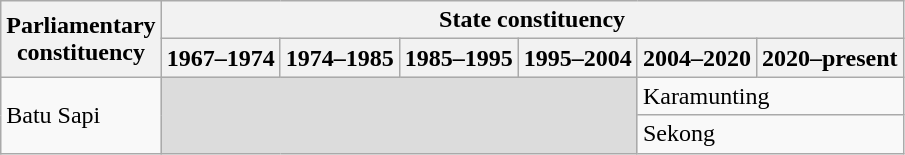<table class=wikitable>
<tr>
<th rowspan=2>Parliamentary<br>constituency</th>
<th colspan=6>State constituency</th>
</tr>
<tr>
<th>1967–1974</th>
<th>1974–1985</th>
<th>1985–1995</th>
<th>1995–2004</th>
<th>2004–2020</th>
<th>2020–present</th>
</tr>
<tr>
<td rowspan=2>Batu Sapi</td>
<td rowspan=2 colspan=4 bgcolor=dcdcdc></td>
<td colspan=2>Karamunting</td>
</tr>
<tr>
<td colspan=2>Sekong</td>
</tr>
</table>
